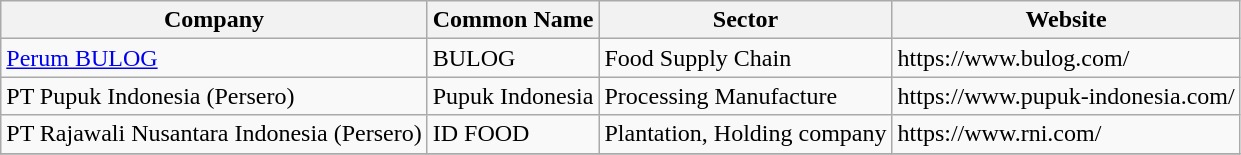<table class="wikitable sortable">
<tr>
<th>Company</th>
<th>Common Name</th>
<th>Sector</th>
<th>Website</th>
</tr>
<tr>
<td><a href='#'>Perum BULOG</a></td>
<td>BULOG</td>
<td>Food Supply Chain</td>
<td>https://www.bulog.com/</td>
</tr>
<tr>
<td>PT Pupuk Indonesia (Persero)</td>
<td>Pupuk Indonesia</td>
<td>Processing Manufacture</td>
<td>https://www.pupuk-indonesia.com/</td>
</tr>
<tr>
<td>PT Rajawali Nusantara Indonesia (Persero)</td>
<td>ID FOOD</td>
<td>Plantation, Holding company</td>
<td>https://www.rni.com/</td>
</tr>
<tr>
</tr>
</table>
